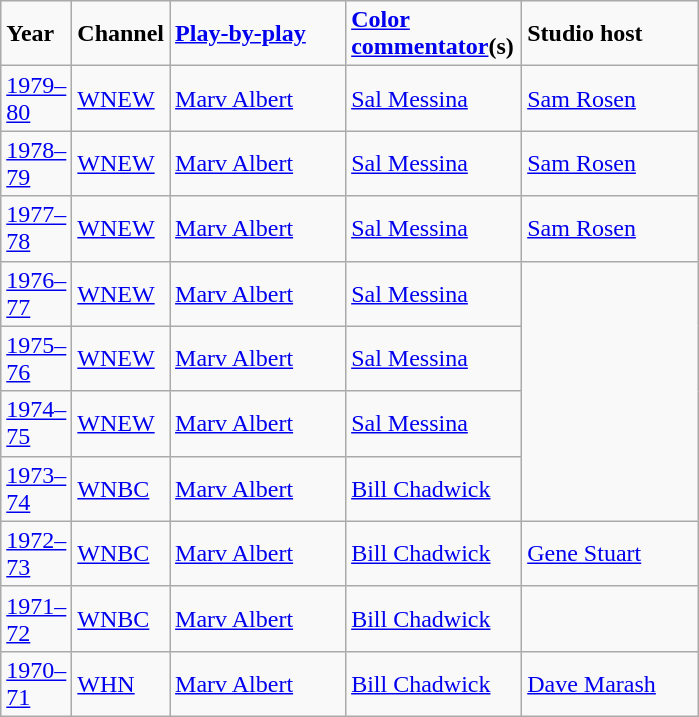<table class="wikitable">
<tr>
<td width="40"><strong>Year</strong></td>
<td width="40"><strong>Channel</strong></td>
<td width="110"><strong><a href='#'>Play-by-play</a></strong></td>
<td width="110"><strong><a href='#'>Color commentator</a>(s)</strong></td>
<td width="110"><strong>Studio host</strong></td>
</tr>
<tr>
<td><a href='#'>1979–80</a></td>
<td><a href='#'>WNEW</a></td>
<td><a href='#'>Marv Albert</a></td>
<td><a href='#'>Sal Messina</a></td>
<td><a href='#'>Sam Rosen</a></td>
</tr>
<tr>
<td><a href='#'>1978–79</a></td>
<td><a href='#'>WNEW</a></td>
<td><a href='#'>Marv Albert</a></td>
<td><a href='#'>Sal Messina</a></td>
<td><a href='#'>Sam Rosen</a></td>
</tr>
<tr>
<td><a href='#'>1977–78</a></td>
<td><a href='#'>WNEW</a></td>
<td><a href='#'>Marv Albert</a></td>
<td><a href='#'>Sal Messina</a></td>
<td><a href='#'>Sam Rosen</a></td>
</tr>
<tr>
<td><a href='#'>1976–77</a></td>
<td><a href='#'>WNEW</a></td>
<td><a href='#'>Marv Albert</a></td>
<td><a href='#'>Sal Messina</a></td>
</tr>
<tr>
<td><a href='#'>1975–76</a></td>
<td><a href='#'>WNEW</a></td>
<td><a href='#'>Marv Albert</a></td>
<td><a href='#'>Sal Messina</a></td>
</tr>
<tr>
<td><a href='#'>1974–75</a></td>
<td><a href='#'>WNEW</a></td>
<td><a href='#'>Marv Albert</a></td>
<td><a href='#'>Sal Messina</a></td>
</tr>
<tr>
<td><a href='#'>1973–74</a></td>
<td><a href='#'>WNBC</a></td>
<td><a href='#'>Marv Albert</a></td>
<td><a href='#'>Bill Chadwick</a></td>
</tr>
<tr>
<td><a href='#'>1972–73</a></td>
<td><a href='#'>WNBC</a></td>
<td><a href='#'>Marv Albert</a></td>
<td><a href='#'>Bill Chadwick</a></td>
<td><a href='#'>Gene Stuart</a></td>
</tr>
<tr>
<td><a href='#'>1971–72</a></td>
<td><a href='#'>WNBC</a></td>
<td><a href='#'>Marv Albert</a></td>
<td><a href='#'>Bill Chadwick</a></td>
</tr>
<tr>
<td><a href='#'>1970–71</a></td>
<td><a href='#'>WHN</a></td>
<td><a href='#'>Marv Albert</a></td>
<td><a href='#'>Bill Chadwick</a></td>
<td><a href='#'>Dave Marash</a></td>
</tr>
</table>
